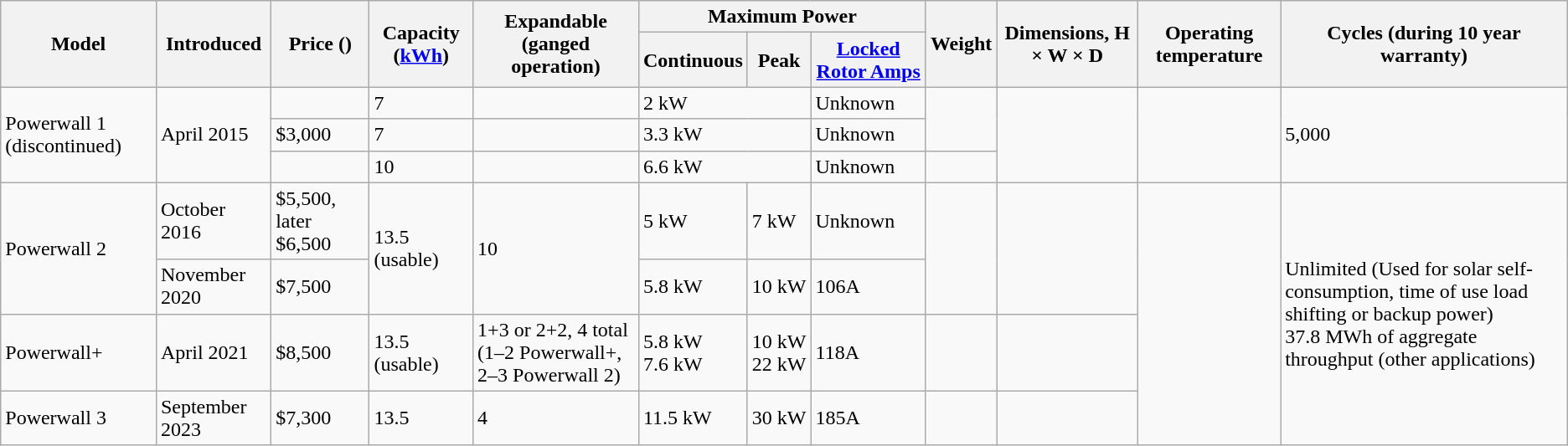<table class="wikitable">
<tr>
<th rowspan="2">Model</th>
<th rowspan="2">Introduced</th>
<th rowspan="2">Price (<a href='#'></a>)</th>
<th rowspan="2">Capacity (<a href='#'>kWh</a>)</th>
<th rowspan="2">Expandable (ganged operation)</th>
<th colspan="3">Maximum Power</th>
<th rowspan="2">Weight</th>
<th rowspan="2">Dimensions, H × W × D</th>
<th rowspan="2">Operating temperature</th>
<th rowspan="2">Cycles (during 10 year warranty)</th>
</tr>
<tr>
<th>Continuous</th>
<th>Peak </th>
<th><a href='#'>Locked Rotor Amps</a></th>
</tr>
<tr>
<td rowspan="3">Powerwall 1 (discontinued)</td>
<td rowspan="3">April 2015</td>
<td></td>
<td>7</td>
<td></td>
<td colspan="2">2 kW</td>
<td>Unknown</td>
<td rowspan="2"></td>
<td rowspan="3"></td>
<td rowspan="3"></td>
<td rowspan="3">5,000</td>
</tr>
<tr>
<td>$3,000</td>
<td>7</td>
<td></td>
<td colspan="2">3.3 kW</td>
<td>Unknown</td>
</tr>
<tr>
<td></td>
<td>10</td>
<td></td>
<td colspan="2">6.6 kW</td>
<td>Unknown</td>
<td></td>
</tr>
<tr>
<td rowspan="2">Powerwall 2</td>
<td>October 2016</td>
<td>$5,500, later $6,500</td>
<td rowspan="2">13.5 (usable)</td>
<td rowspan="2">10 </td>
<td>5 kW</td>
<td>7 kW</td>
<td>Unknown</td>
<td rowspan="2"></td>
<td rowspan="2"></td>
<td rowspan="4"></td>
<td rowspan="4">Unlimited (Used for solar self-consumption, time of use load shifting or backup power)<br>37.8 MWh of aggregate throughput (other applications)</td>
</tr>
<tr>
<td>November 2020</td>
<td>$7,500</td>
<td>5.8 kW</td>
<td>10 kW</td>
<td>106A</td>
</tr>
<tr>
<td>Powerwall+</td>
<td>April 2021</td>
<td>$8,500</td>
<td>13.5 (usable)</td>
<td>1+3 or 2+2, 4 total<br>(1–2 Powerwall+, 2–3 Powerwall 2) </td>
<td>5.8 kW <br>7.6 kW </td>
<td>10 kW <br>22 kW </td>
<td>118A</td>
<td></td>
<td></td>
</tr>
<tr>
<td>Powerwall 3</td>
<td>September 2023</td>
<td>$7,300</td>
<td>13.5</td>
<td>4 </td>
<td>11.5 kW</td>
<td>30 kW</td>
<td>185A</td>
<td></td>
<td></td>
</tr>
</table>
